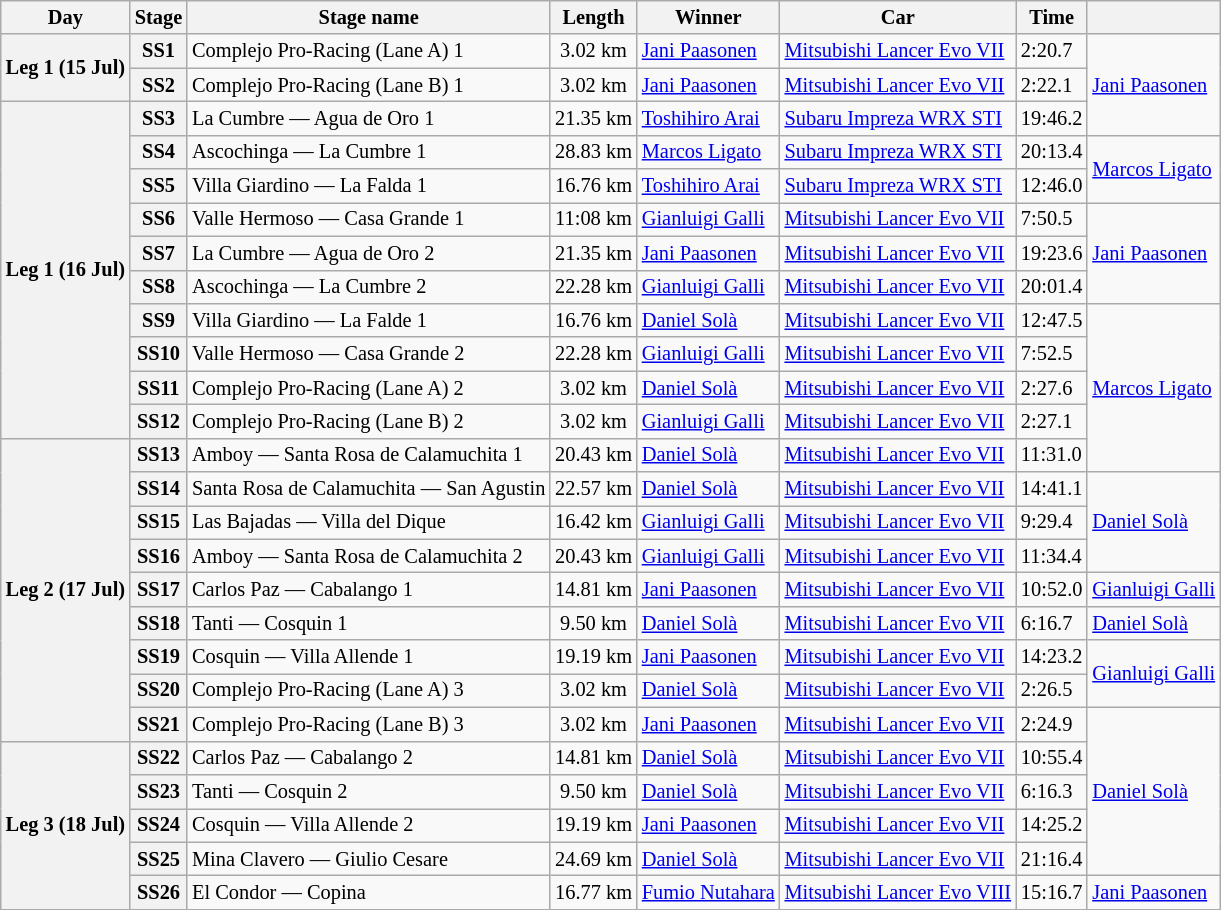<table class="wikitable" style="font-size: 85%;">
<tr>
<th>Day</th>
<th>Stage</th>
<th>Stage name</th>
<th>Length</th>
<th>Winner</th>
<th>Car</th>
<th>Time</th>
<th></th>
</tr>
<tr>
<th rowspan="2">Leg 1 (15 Jul)</th>
<th>SS1</th>
<td>Complejo Pro-Racing (Lane A) 1</td>
<td align="center">3.02 km</td>
<td> <a href='#'>Jani Paasonen</a></td>
<td><a href='#'>Mitsubishi Lancer Evo VII</a></td>
<td>2:20.7</td>
<td rowspan="3"> <a href='#'>Jani Paasonen</a></td>
</tr>
<tr>
<th>SS2</th>
<td>Complejo Pro-Racing (Lane B) 1</td>
<td align="center">3.02 km</td>
<td> <a href='#'>Jani Paasonen</a></td>
<td><a href='#'>Mitsubishi Lancer Evo VII</a></td>
<td>2:22.1</td>
</tr>
<tr>
<th rowspan="10">Leg 1 (16 Jul)</th>
<th>SS3</th>
<td>La Cumbre — Agua de Oro 1</td>
<td align="center">21.35 km</td>
<td> <a href='#'>Toshihiro Arai</a></td>
<td><a href='#'>Subaru Impreza WRX STI</a></td>
<td>19:46.2</td>
</tr>
<tr>
<th>SS4</th>
<td>Ascochinga — La Cumbre 1</td>
<td align="center">28.83 km</td>
<td> <a href='#'>Marcos Ligato</a></td>
<td><a href='#'>Subaru Impreza WRX STI</a></td>
<td>20:13.4</td>
<td rowspan="2"> <a href='#'>Marcos Ligato</a></td>
</tr>
<tr>
<th>SS5</th>
<td>Villa Giardino — La Falda 1</td>
<td align="center">16.76 km</td>
<td> <a href='#'>Toshihiro Arai</a></td>
<td><a href='#'>Subaru Impreza WRX STI</a></td>
<td>12:46.0</td>
</tr>
<tr>
<th>SS6</th>
<td>Valle Hermoso — Casa Grande 1</td>
<td align="center">11:08 km</td>
<td> <a href='#'>Gianluigi Galli</a></td>
<td><a href='#'>Mitsubishi Lancer Evo VII</a></td>
<td>7:50.5</td>
<td rowspan="3"> <a href='#'>Jani Paasonen</a></td>
</tr>
<tr>
<th>SS7</th>
<td>La Cumbre — Agua de Oro 2</td>
<td align="center">21.35 km</td>
<td> <a href='#'>Jani Paasonen</a></td>
<td><a href='#'>Mitsubishi Lancer Evo VII</a></td>
<td>19:23.6</td>
</tr>
<tr>
<th>SS8</th>
<td>Ascochinga — La Cumbre 2</td>
<td align="center">22.28 km</td>
<td> <a href='#'>Gianluigi Galli</a></td>
<td><a href='#'>Mitsubishi Lancer Evo VII</a></td>
<td>20:01.4</td>
</tr>
<tr>
<th>SS9</th>
<td>Villa Giardino — La Falde 1</td>
<td align="center">16.76 km</td>
<td> <a href='#'>Daniel Solà</a></td>
<td><a href='#'>Mitsubishi Lancer Evo VII</a></td>
<td>12:47.5</td>
<td rowspan="5"> <a href='#'>Marcos Ligato</a></td>
</tr>
<tr>
<th>SS10</th>
<td>Valle Hermoso — Casa Grande 2</td>
<td align="center">22.28 km</td>
<td> <a href='#'>Gianluigi Galli</a></td>
<td><a href='#'>Mitsubishi Lancer Evo VII</a></td>
<td>7:52.5</td>
</tr>
<tr>
<th>SS11</th>
<td>Complejo Pro-Racing (Lane A) 2</td>
<td align="center">3.02 km</td>
<td> <a href='#'>Daniel Solà</a></td>
<td><a href='#'>Mitsubishi Lancer Evo VII</a></td>
<td>2:27.6</td>
</tr>
<tr>
<th>SS12</th>
<td>Complejo Pro-Racing (Lane B) 2</td>
<td align="center">3.02 km</td>
<td> <a href='#'>Gianluigi Galli</a></td>
<td><a href='#'>Mitsubishi Lancer Evo VII</a></td>
<td>2:27.1</td>
</tr>
<tr>
<th rowspan="9">Leg 2 (17 Jul)</th>
<th>SS13</th>
<td>Amboy — Santa Rosa de Calamuchita 1</td>
<td align="center">20.43 km</td>
<td> <a href='#'>Daniel Solà</a></td>
<td><a href='#'>Mitsubishi Lancer Evo VII</a></td>
<td>11:31.0</td>
</tr>
<tr>
<th>SS14</th>
<td>Santa Rosa de Calamuchita — San Agustin</td>
<td align="center">22.57 km</td>
<td> <a href='#'>Daniel Solà</a></td>
<td><a href='#'>Mitsubishi Lancer Evo VII</a></td>
<td>14:41.1</td>
<td rowspan="3"> <a href='#'>Daniel Solà</a></td>
</tr>
<tr>
<th>SS15</th>
<td>Las Bajadas — Villa del Dique</td>
<td align="center">16.42 km</td>
<td> <a href='#'>Gianluigi Galli</a></td>
<td><a href='#'>Mitsubishi Lancer Evo VII</a></td>
<td>9:29.4</td>
</tr>
<tr>
<th>SS16</th>
<td>Amboy — Santa Rosa de Calamuchita 2</td>
<td align="center">20.43 km</td>
<td> <a href='#'>Gianluigi Galli</a></td>
<td><a href='#'>Mitsubishi Lancer Evo VII</a></td>
<td>11:34.4</td>
</tr>
<tr>
<th>SS17</th>
<td>Carlos Paz — Cabalango 1</td>
<td align="center">14.81 km</td>
<td> <a href='#'>Jani Paasonen</a></td>
<td><a href='#'>Mitsubishi Lancer Evo VII</a></td>
<td>10:52.0</td>
<td rowspan="1"> <a href='#'>Gianluigi Galli</a></td>
</tr>
<tr>
<th>SS18</th>
<td>Tanti — Cosquin 1</td>
<td align="center">9.50 km</td>
<td> <a href='#'>Daniel Solà</a></td>
<td><a href='#'>Mitsubishi Lancer Evo VII</a></td>
<td>6:16.7</td>
<td rowspan="1"> <a href='#'>Daniel Solà</a></td>
</tr>
<tr>
<th>SS19</th>
<td>Cosquin — Villa Allende 1</td>
<td align="center">19.19 km</td>
<td> <a href='#'>Jani Paasonen</a></td>
<td><a href='#'>Mitsubishi Lancer Evo VII</a></td>
<td>14:23.2</td>
<td rowspan="2"> <a href='#'>Gianluigi Galli</a></td>
</tr>
<tr>
<th>SS20</th>
<td>Complejo Pro-Racing (Lane A) 3</td>
<td align="center">3.02 km</td>
<td> <a href='#'>Daniel Solà</a></td>
<td><a href='#'>Mitsubishi Lancer Evo VII</a></td>
<td>2:26.5</td>
</tr>
<tr>
<th>SS21</th>
<td>Complejo Pro-Racing (Lane B) 3</td>
<td align="center">3.02 km</td>
<td> <a href='#'>Jani Paasonen</a></td>
<td><a href='#'>Mitsubishi Lancer Evo VII</a></td>
<td>2:24.9</td>
<td rowspan="5"> <a href='#'>Daniel Solà</a></td>
</tr>
<tr>
<th rowspan="5">Leg 3 (18 Jul)</th>
<th>SS22</th>
<td>Carlos Paz — Cabalango 2</td>
<td align="center">14.81 km</td>
<td> <a href='#'>Daniel Solà</a></td>
<td><a href='#'>Mitsubishi Lancer Evo VII</a></td>
<td>10:55.4</td>
</tr>
<tr>
<th>SS23</th>
<td>Tanti — Cosquin 2</td>
<td align="center">9.50 km</td>
<td> <a href='#'>Daniel Solà</a></td>
<td><a href='#'>Mitsubishi Lancer Evo VII</a></td>
<td>6:16.3</td>
</tr>
<tr>
<th>SS24</th>
<td>Cosquin — Villa Allende 2</td>
<td align="center">19.19 km</td>
<td> <a href='#'>Jani Paasonen</a></td>
<td><a href='#'>Mitsubishi Lancer Evo VII</a></td>
<td>14:25.2</td>
</tr>
<tr>
<th>SS25</th>
<td>Mina Clavero — Giulio Cesare</td>
<td align="center">24.69 km</td>
<td> <a href='#'>Daniel Solà</a></td>
<td><a href='#'>Mitsubishi Lancer Evo VII</a></td>
<td>21:16.4</td>
</tr>
<tr>
<th>SS26</th>
<td>El Condor — Copina</td>
<td align="center">16.77 km</td>
<td> <a href='#'>Fumio Nutahara</a></td>
<td><a href='#'>Mitsubishi Lancer Evo VIII</a></td>
<td>15:16.7</td>
<td rowspan="1"> <a href='#'>Jani Paasonen</a></td>
</tr>
<tr>
</tr>
</table>
